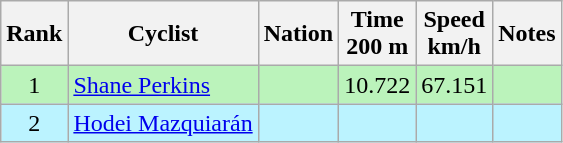<table class="wikitable sortable" style="text-align:center;">
<tr>
<th>Rank</th>
<th>Cyclist</th>
<th>Nation</th>
<th>Time<br>200 m</th>
<th>Speed<br>km/h</th>
<th>Notes</th>
</tr>
<tr bgcolor=bbf3bb>
<td>1</td>
<td align=left><a href='#'>Shane Perkins</a></td>
<td align=left></td>
<td>10.722</td>
<td>67.151</td>
<td></td>
</tr>
<tr bgcolor=bbf3ff>
<td>2</td>
<td align=left><a href='#'>Hodei Mazquiarán</a></td>
<td align=left></td>
<td></td>
<td></td>
<td></td>
</tr>
</table>
